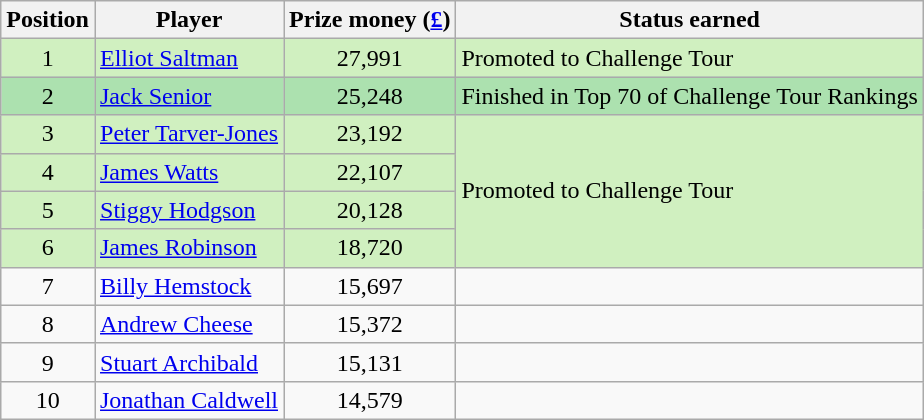<table class=wikitable>
<tr>
<th>Position</th>
<th>Player</th>
<th>Prize money (<a href='#'>£</a>)</th>
<th>Status earned</th>
</tr>
<tr style="background:#D0F0C0;">
<td align=center>1</td>
<td> <a href='#'>Elliot Saltman</a></td>
<td align=center>27,991</td>
<td>Promoted to Challenge Tour</td>
</tr>
<tr style="background:#ACE1AF;">
<td align=center>2</td>
<td> <a href='#'>Jack Senior</a></td>
<td align=center>25,248</td>
<td>Finished in Top 70 of Challenge Tour Rankings</td>
</tr>
<tr style="background:#D0F0C0;">
<td align=center>3</td>
<td> <a href='#'>Peter Tarver-Jones</a></td>
<td align=center>23,192</td>
<td rowspan=4>Promoted to Challenge Tour</td>
</tr>
<tr style="background:#D0F0C0;">
<td align=center>4</td>
<td> <a href='#'>James Watts</a></td>
<td align=center>22,107</td>
</tr>
<tr style="background:#D0F0C0;">
<td align=center>5</td>
<td> <a href='#'>Stiggy Hodgson</a></td>
<td align=center>20,128</td>
</tr>
<tr style="background:#D0F0C0;">
<td align=center>6</td>
<td> <a href='#'>James Robinson</a></td>
<td align=center>18,720</td>
</tr>
<tr>
<td align=center>7</td>
<td> <a href='#'>Billy Hemstock</a></td>
<td align=center>15,697</td>
<td></td>
</tr>
<tr>
<td align=center>8</td>
<td> <a href='#'>Andrew Cheese</a></td>
<td align=center>15,372</td>
<td></td>
</tr>
<tr>
<td align=center>9</td>
<td> <a href='#'>Stuart Archibald</a></td>
<td align=center>15,131</td>
<td></td>
</tr>
<tr>
<td align=center>10</td>
<td> <a href='#'>Jonathan Caldwell</a></td>
<td align=center>14,579</td>
<td></td>
</tr>
</table>
